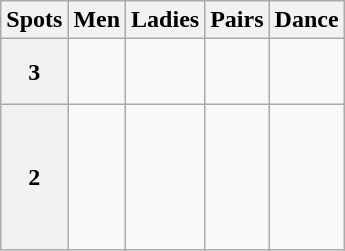<table class="wikitable">
<tr>
<th>Spots</th>
<th>Men</th>
<th>Ladies</th>
<th>Pairs</th>
<th>Dance</th>
</tr>
<tr>
<th>3</th>
<td valign=top></td>
<td valign=top> <br> </td>
<td valign=top> <br> </td>
<td valign=top> <br>  <br> </td>
</tr>
<tr>
<th>2</th>
<td valign=top> <br>  <br>  <br>  <br>  <br> </td>
<td valign=top> <br>  <br>  <br>  <br> </td>
<td valign=top> <br>  <br>  <br>  <br> </td>
<td valign=top> <br> </td>
</tr>
</table>
